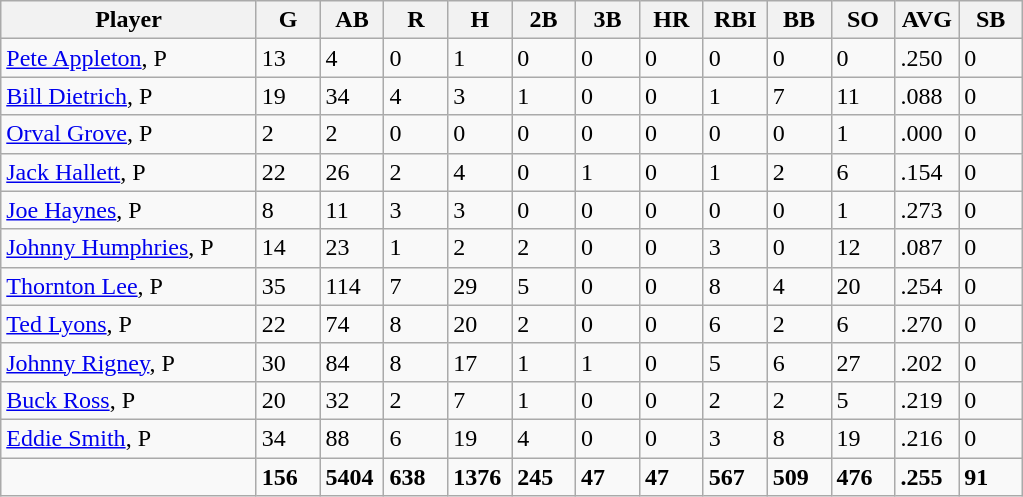<table class="wikitable sortable">
<tr>
<th width="24%">Player</th>
<th width="6%">G</th>
<th width="6%">AB</th>
<th width="6%">R</th>
<th width="6%">H</th>
<th width="6%">2B</th>
<th width="6%">3B</th>
<th width="6%">HR</th>
<th width="6%">RBI</th>
<th width="6%">BB</th>
<th width="6%">SO</th>
<th width="6%">AVG</th>
<th width="6%">SB</th>
</tr>
<tr>
<td><a href='#'>Pete Appleton</a>, P</td>
<td>13</td>
<td>4</td>
<td>0</td>
<td>1</td>
<td>0</td>
<td>0</td>
<td>0</td>
<td>0</td>
<td>0</td>
<td>0</td>
<td>.250</td>
<td>0</td>
</tr>
<tr>
<td><a href='#'>Bill Dietrich</a>, P</td>
<td>19</td>
<td>34</td>
<td>4</td>
<td>3</td>
<td>1</td>
<td>0</td>
<td>0</td>
<td>1</td>
<td>7</td>
<td>11</td>
<td>.088</td>
<td>0</td>
</tr>
<tr>
<td><a href='#'>Orval Grove</a>, P</td>
<td>2</td>
<td>2</td>
<td>0</td>
<td>0</td>
<td>0</td>
<td>0</td>
<td>0</td>
<td>0</td>
<td>0</td>
<td>1</td>
<td>.000</td>
<td>0</td>
</tr>
<tr>
<td><a href='#'>Jack Hallett</a>, P</td>
<td>22</td>
<td>26</td>
<td>2</td>
<td>4</td>
<td>0</td>
<td>1</td>
<td>0</td>
<td>1</td>
<td>2</td>
<td>6</td>
<td>.154</td>
<td>0</td>
</tr>
<tr>
<td><a href='#'>Joe Haynes</a>, P</td>
<td>8</td>
<td>11</td>
<td>3</td>
<td>3</td>
<td>0</td>
<td>0</td>
<td>0</td>
<td>0</td>
<td>0</td>
<td>1</td>
<td>.273</td>
<td>0</td>
</tr>
<tr>
<td><a href='#'>Johnny Humphries</a>, P</td>
<td>14</td>
<td>23</td>
<td>1</td>
<td>2</td>
<td>2</td>
<td>0</td>
<td>0</td>
<td>3</td>
<td>0</td>
<td>12</td>
<td>.087</td>
<td>0</td>
</tr>
<tr>
<td><a href='#'>Thornton Lee</a>, P</td>
<td>35</td>
<td>114</td>
<td>7</td>
<td>29</td>
<td>5</td>
<td>0</td>
<td>0</td>
<td>8</td>
<td>4</td>
<td>20</td>
<td>.254</td>
<td>0</td>
</tr>
<tr>
<td><a href='#'>Ted Lyons</a>, P</td>
<td>22</td>
<td>74</td>
<td>8</td>
<td>20</td>
<td>2</td>
<td>0</td>
<td>0</td>
<td>6</td>
<td>2</td>
<td>6</td>
<td>.270</td>
<td>0</td>
</tr>
<tr>
<td><a href='#'>Johnny Rigney</a>, P</td>
<td>30</td>
<td>84</td>
<td>8</td>
<td>17</td>
<td>1</td>
<td>1</td>
<td>0</td>
<td>5</td>
<td>6</td>
<td>27</td>
<td>.202</td>
<td>0</td>
</tr>
<tr>
<td><a href='#'>Buck Ross</a>, P</td>
<td>20</td>
<td>32</td>
<td>2</td>
<td>7</td>
<td>1</td>
<td>0</td>
<td>0</td>
<td>2</td>
<td>2</td>
<td>5</td>
<td>.219</td>
<td>0</td>
</tr>
<tr>
<td><a href='#'>Eddie Smith</a>, P</td>
<td>34</td>
<td>88</td>
<td>6</td>
<td>19</td>
<td>4</td>
<td>0</td>
<td>0</td>
<td>3</td>
<td>8</td>
<td>19</td>
<td>.216</td>
<td>0</td>
</tr>
<tr class="sortbottom">
<td></td>
<td><strong>156</strong></td>
<td><strong>5404</strong></td>
<td><strong>638</strong></td>
<td><strong>1376</strong></td>
<td><strong>245</strong></td>
<td><strong>47</strong></td>
<td><strong>47</strong></td>
<td><strong>567</strong></td>
<td><strong>509</strong></td>
<td><strong>476</strong></td>
<td><strong>.255</strong></td>
<td><strong>91</strong></td>
</tr>
</table>
